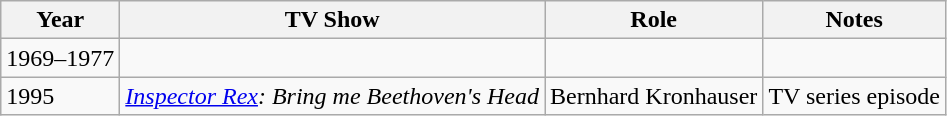<table class="wikitable">
<tr>
<th>Year</th>
<th>TV Show</th>
<th>Role</th>
<th>Notes</th>
</tr>
<tr>
<td>1969–1977</td>
<td><em></em></td>
<td></td>
</tr>
<tr>
<td>1995</td>
<td><em><a href='#'>Inspector Rex</a>: Bring me Beethoven's Head</em></td>
<td>Bernhard Kronhauser</td>
<td>TV series episode</td>
</tr>
</table>
